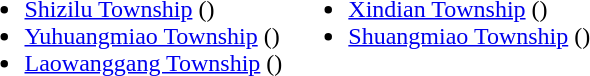<table>
<tr>
<td valign="top"><br><ul><li><a href='#'>Shizilu Township</a> ()</li><li><a href='#'>Yuhuangmiao Township</a> ()</li><li><a href='#'>Laowanggang Township</a> ()</li></ul></td>
<td valign="top"><br><ul><li><a href='#'>Xindian Township</a> ()</li><li><a href='#'>Shuangmiao Township</a> ()</li></ul></td>
</tr>
</table>
